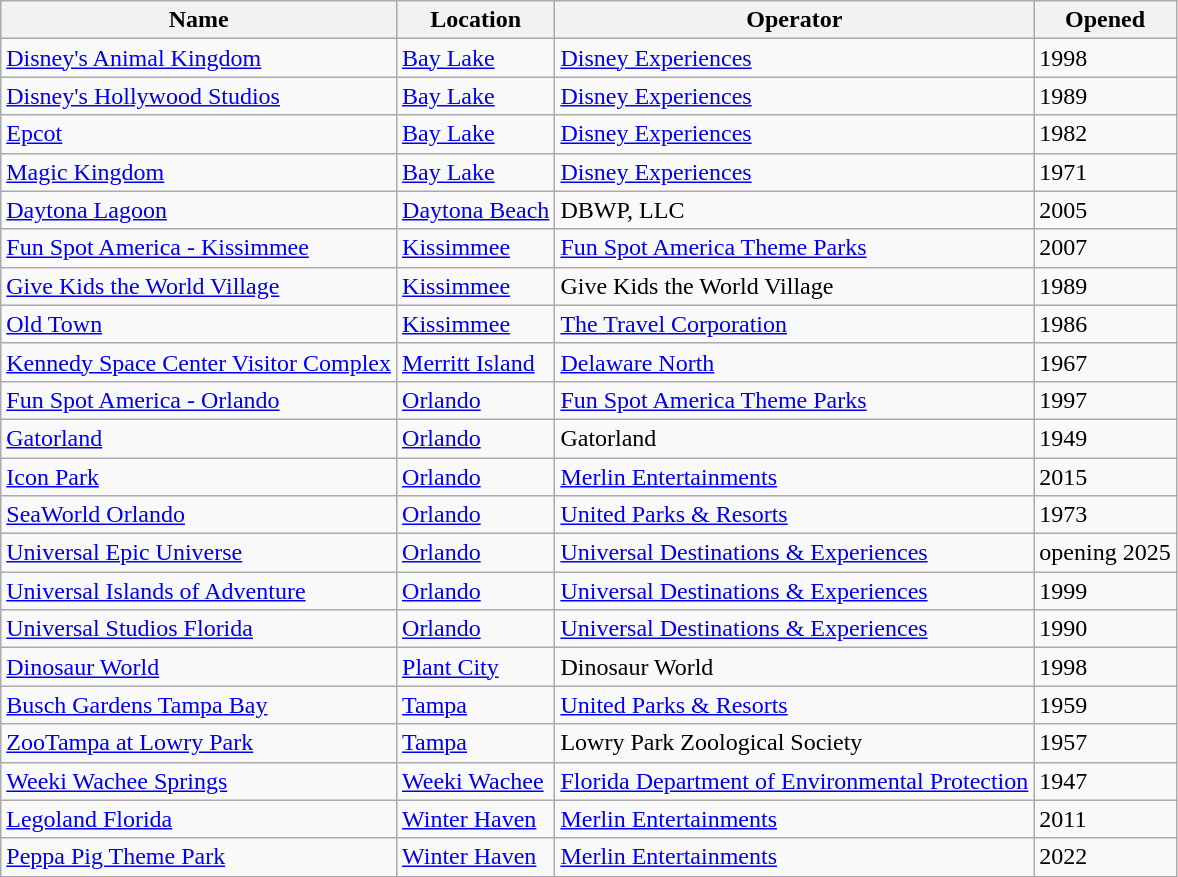<table class="wikitable sortable">
<tr>
<th>Name</th>
<th>Location</th>
<th>Operator</th>
<th>Opened</th>
</tr>
<tr>
<td><a href='#'>Disney's Animal Kingdom</a></td>
<td><a href='#'>Bay Lake</a></td>
<td><a href='#'>Disney Experiences</a></td>
<td>1998</td>
</tr>
<tr>
<td><a href='#'>Disney's Hollywood Studios</a></td>
<td><a href='#'>Bay Lake</a></td>
<td><a href='#'>Disney Experiences</a></td>
<td>1989</td>
</tr>
<tr>
<td><a href='#'>Epcot</a></td>
<td><a href='#'>Bay Lake</a></td>
<td><a href='#'>Disney Experiences</a></td>
<td>1982</td>
</tr>
<tr>
<td><a href='#'>Magic Kingdom</a></td>
<td><a href='#'>Bay Lake</a></td>
<td><a href='#'>Disney Experiences</a></td>
<td>1971</td>
</tr>
<tr>
<td><a href='#'>Daytona Lagoon</a></td>
<td><a href='#'>Daytona Beach</a></td>
<td>DBWP, LLC</td>
<td>2005</td>
</tr>
<tr>
<td><a href='#'>Fun Spot America - Kissimmee</a></td>
<td><a href='#'>Kissimmee</a></td>
<td><a href='#'>Fun Spot America Theme Parks</a></td>
<td>2007</td>
</tr>
<tr>
<td><a href='#'>Give Kids the World Village</a></td>
<td><a href='#'>Kissimmee</a></td>
<td>Give Kids the World Village</td>
<td>1989</td>
</tr>
<tr>
<td><a href='#'>Old Town</a></td>
<td><a href='#'>Kissimmee</a></td>
<td><a href='#'>The Travel Corporation</a></td>
<td>1986</td>
</tr>
<tr>
<td><a href='#'>Kennedy Space Center Visitor Complex</a></td>
<td><a href='#'>Merritt Island</a></td>
<td><a href='#'>Delaware North</a></td>
<td>1967</td>
</tr>
<tr>
<td><a href='#'>Fun Spot America - Orlando</a></td>
<td><a href='#'>Orlando</a></td>
<td><a href='#'>Fun Spot America Theme Parks</a></td>
<td>1997</td>
</tr>
<tr>
<td><a href='#'>Gatorland</a></td>
<td><a href='#'>Orlando</a></td>
<td>Gatorland</td>
<td>1949</td>
</tr>
<tr>
<td><a href='#'>Icon Park</a></td>
<td><a href='#'>Orlando</a></td>
<td><a href='#'>Merlin Entertainments</a></td>
<td>2015</td>
</tr>
<tr>
<td><a href='#'>SeaWorld Orlando</a></td>
<td><a href='#'>Orlando</a></td>
<td><a href='#'>United Parks & Resorts</a></td>
<td>1973</td>
</tr>
<tr>
<td><a href='#'>Universal Epic Universe</a></td>
<td><a href='#'>Orlando</a></td>
<td><a href='#'>Universal Destinations & Experiences</a></td>
<td>opening 2025</td>
</tr>
<tr>
<td><a href='#'>Universal Islands of Adventure</a></td>
<td><a href='#'>Orlando</a></td>
<td><a href='#'>Universal Destinations & Experiences</a></td>
<td>1999</td>
</tr>
<tr>
<td><a href='#'>Universal Studios Florida</a></td>
<td><a href='#'>Orlando</a></td>
<td><a href='#'>Universal Destinations & Experiences</a></td>
<td>1990</td>
</tr>
<tr>
<td><a href='#'>Dinosaur World</a></td>
<td><a href='#'>Plant City</a></td>
<td>Dinosaur World</td>
<td>1998</td>
</tr>
<tr>
<td><a href='#'>Busch Gardens Tampa Bay</a></td>
<td><a href='#'>Tampa</a></td>
<td><a href='#'>United Parks & Resorts</a></td>
<td>1959</td>
</tr>
<tr>
<td><a href='#'>ZooTampa at Lowry Park</a></td>
<td><a href='#'>Tampa</a></td>
<td>Lowry Park Zoological Society</td>
<td>1957</td>
</tr>
<tr>
<td><a href='#'>Weeki Wachee Springs</a></td>
<td><a href='#'>Weeki Wachee</a></td>
<td><a href='#'>Florida Department of Environmental Protection</a></td>
<td>1947</td>
</tr>
<tr>
<td><a href='#'>Legoland Florida</a></td>
<td><a href='#'>Winter Haven</a></td>
<td><a href='#'>Merlin Entertainments</a></td>
<td>2011</td>
</tr>
<tr>
<td><a href='#'>Peppa Pig Theme Park</a></td>
<td><a href='#'>Winter Haven</a></td>
<td><a href='#'>Merlin Entertainments</a></td>
<td>2022</td>
</tr>
</table>
